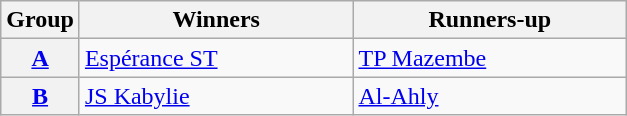<table class="wikitable">
<tr>
<th>Group</th>
<th width=175>Winners</th>
<th width=175>Runners-up</th>
</tr>
<tr>
<th><a href='#'>A</a></th>
<td> <a href='#'>Espérance ST</a></td>
<td> <a href='#'>TP Mazembe</a></td>
</tr>
<tr>
<th><a href='#'>B</a></th>
<td> <a href='#'>JS Kabylie</a></td>
<td> <a href='#'>Al-Ahly</a></td>
</tr>
</table>
